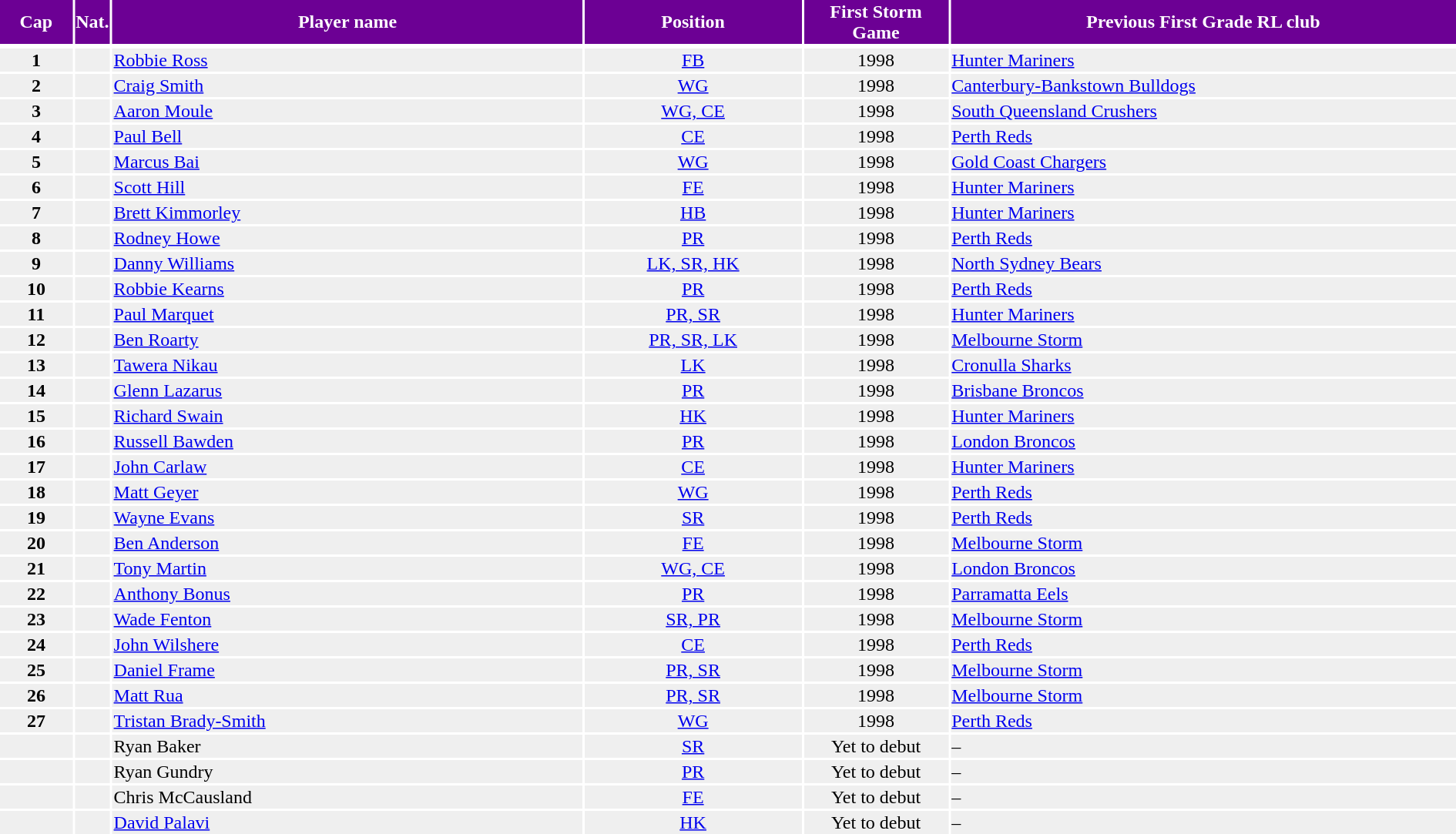<table width=100%>
<tr bgcolor=#6C0094 style="color:#FFFFFF">
<th width=5%>Cap</th>
<th width=1%>Nat.</th>
<th !width=30%>Player name</th>
<th width=15%>Position</th>
<th width=10%>First Storm Game</th>
<th width=35%>Previous First Grade RL club</th>
</tr>
<tr>
</tr>
<tr bgcolor=#EFEFEF textcolor="#FFFFF">
<td align=center><strong>1</strong></td>
<td align=center></td>
<td><a href='#'>Robbie Ross</a></td>
<td align=center><a href='#'>FB</a></td>
<td align=center>1998</td>
<td> <a href='#'>Hunter Mariners</a></td>
</tr>
<tr bgcolor=#EFEFEF>
<td align=center><strong>2</strong></td>
<td align=center></td>
<td><a href='#'>Craig Smith</a></td>
<td align=center><a href='#'>WG</a></td>
<td align=center>1998</td>
<td> <a href='#'>Canterbury-Bankstown Bulldogs</a></td>
</tr>
<tr bgcolor=#EFEFEF>
<td align=center><strong>3</strong></td>
<td align=center></td>
<td><a href='#'>Aaron Moule</a></td>
<td align=center><a href='#'>WG, CE</a></td>
<td align=center>1998</td>
<td> <a href='#'>South Queensland Crushers</a></td>
</tr>
<tr bgcolor=#EFEFEF>
<td align=center><strong>4</strong></td>
<td align=center></td>
<td><a href='#'>Paul Bell</a></td>
<td align=center><a href='#'>CE</a></td>
<td align=center>1998</td>
<td> <a href='#'>Perth Reds</a></td>
</tr>
<tr bgcolor=#EFEFEF>
<td align=center><strong>5</strong></td>
<td align=center></td>
<td><a href='#'>Marcus Bai</a></td>
<td align=center><a href='#'>WG</a></td>
<td align=center>1998</td>
<td> <a href='#'>Gold Coast Chargers</a></td>
</tr>
<tr bgcolor=#EFEFEF>
<td align=center><strong>6</strong></td>
<td align=center></td>
<td><a href='#'>Scott Hill</a></td>
<td align=center><a href='#'>FE</a></td>
<td align=center>1998</td>
<td> <a href='#'>Hunter Mariners</a></td>
</tr>
<tr bgcolor=#EFEFEF>
<td align=center><strong>7</strong></td>
<td align=center></td>
<td><a href='#'>Brett Kimmorley</a></td>
<td align=center><a href='#'>HB</a></td>
<td align=center>1998</td>
<td> <a href='#'>Hunter Mariners</a></td>
</tr>
<tr bgcolor=#EFEFEF>
<td align=center><strong>8</strong></td>
<td align=center></td>
<td><a href='#'>Rodney Howe</a></td>
<td align=center><a href='#'>PR</a></td>
<td align=center>1998</td>
<td> <a href='#'>Perth Reds</a></td>
</tr>
<tr bgcolor=#EFEFEF>
<td align=center><strong>9</strong></td>
<td align=center></td>
<td><a href='#'>Danny Williams</a></td>
<td align=center><a href='#'>LK, SR, HK</a></td>
<td align=center>1998</td>
<td> <a href='#'>North Sydney Bears</a></td>
</tr>
<tr bgcolor=#EFEFEF>
<td align=center><strong>10</strong></td>
<td align=center></td>
<td><a href='#'>Robbie Kearns</a></td>
<td align=center><a href='#'>PR</a></td>
<td align=center>1998</td>
<td> <a href='#'>Perth Reds</a></td>
</tr>
<tr bgcolor=#EFEFEF>
<td align=center><strong>11</strong></td>
<td align=center></td>
<td><a href='#'>Paul Marquet</a></td>
<td align=center><a href='#'>PR, SR</a></td>
<td align=center>1998</td>
<td> <a href='#'>Hunter Mariners</a></td>
</tr>
<tr bgcolor=#EFEFEF>
<td align=center><strong>12</strong></td>
<td align=center></td>
<td><a href='#'>Ben Roarty</a></td>
<td align=center><a href='#'>PR, SR, LK</a></td>
<td align=center>1998</td>
<td> <a href='#'>Melbourne Storm</a></td>
</tr>
<tr bgcolor=#EFEFEF>
<td align=center><strong>13</strong></td>
<td align=center></td>
<td><a href='#'>Tawera Nikau</a></td>
<td align=center><a href='#'>LK</a></td>
<td align=center>1998</td>
<td> <a href='#'>Cronulla Sharks</a></td>
</tr>
<tr bgcolor=#EFEFEF>
<td align=center><strong>14</strong></td>
<td align=center></td>
<td><a href='#'>Glenn Lazarus</a></td>
<td align=center><a href='#'>PR</a></td>
<td align=center>1998</td>
<td> <a href='#'>Brisbane Broncos</a></td>
</tr>
<tr bgcolor=#EFEFEF>
<td align=center><strong>15</strong></td>
<td align=center></td>
<td><a href='#'>Richard Swain</a></td>
<td align=center><a href='#'>HK</a></td>
<td align=center>1998</td>
<td> <a href='#'>Hunter Mariners</a></td>
</tr>
<tr bgcolor=#EFEFEF>
<td align=center><strong>16</strong></td>
<td align=center></td>
<td><a href='#'>Russell Bawden</a></td>
<td align=center><a href='#'>PR</a></td>
<td align=center>1998</td>
<td> <a href='#'>London Broncos</a></td>
</tr>
<tr bgcolor=#EFEFEF>
<td align=center><strong>17</strong></td>
<td align=center></td>
<td><a href='#'>John Carlaw</a></td>
<td align=center><a href='#'>CE</a></td>
<td align=center>1998</td>
<td> <a href='#'>Hunter Mariners</a></td>
</tr>
<tr bgcolor=#EFEFEF>
<td align=center><strong>18</strong></td>
<td align=center></td>
<td><a href='#'>Matt Geyer</a></td>
<td align=center><a href='#'>WG</a></td>
<td align=center>1998</td>
<td> <a href='#'>Perth Reds</a></td>
</tr>
<tr bgcolor=#EFEFEF>
<td align=center><strong>19</strong></td>
<td align=center></td>
<td><a href='#'>Wayne Evans</a></td>
<td align=center><a href='#'>SR</a></td>
<td align=center>1998</td>
<td> <a href='#'>Perth Reds</a></td>
</tr>
<tr bgcolor=#EFEFEF>
<td align=center><strong>20</strong></td>
<td align=center></td>
<td><a href='#'>Ben Anderson</a></td>
<td align=center><a href='#'>FE</a></td>
<td align=center>1998</td>
<td> <a href='#'>Melbourne Storm</a></td>
</tr>
<tr bgcolor=#EFEFEF>
<td align=center><strong>21</strong></td>
<td align=center></td>
<td><a href='#'>Tony Martin</a></td>
<td align=center><a href='#'>WG, CE</a></td>
<td align=center>1998</td>
<td> <a href='#'>London Broncos</a></td>
</tr>
<tr bgcolor=#EFEFEF>
<td align=center><strong>22</strong></td>
<td align=center></td>
<td><a href='#'>Anthony Bonus</a></td>
<td align=center><a href='#'>PR</a></td>
<td align=center>1998</td>
<td> <a href='#'>Parramatta Eels</a></td>
</tr>
<tr bgcolor=#EFEFEF>
<td align=center><strong>23</strong></td>
<td align=center></td>
<td><a href='#'>Wade Fenton</a></td>
<td align=center><a href='#'>SR, PR</a></td>
<td align=center>1998</td>
<td> <a href='#'>Melbourne Storm</a></td>
</tr>
<tr bgcolor=#EFEFEF>
<td align=center><strong>24</strong></td>
<td align=center></td>
<td><a href='#'>John Wilshere</a></td>
<td align=center><a href='#'>CE</a></td>
<td align=center>1998</td>
<td> <a href='#'>Perth Reds</a></td>
</tr>
<tr bgcolor=#EFEFEF>
<td align=center><strong>25</strong></td>
<td align=center></td>
<td><a href='#'>Daniel Frame</a></td>
<td align=center><a href='#'>PR, SR</a></td>
<td align=center>1998</td>
<td> <a href='#'>Melbourne Storm</a></td>
</tr>
<tr bgcolor=#EFEFEF>
<td align=center><strong>26</strong></td>
<td align=center></td>
<td><a href='#'>Matt Rua</a></td>
<td align=center><a href='#'>PR, SR</a></td>
<td align=center>1998</td>
<td> <a href='#'>Melbourne Storm</a></td>
</tr>
<tr bgcolor=#EFEFEF>
<td align=center><strong>27</strong></td>
<td align=center></td>
<td><a href='#'>Tristan Brady-Smith</a></td>
<td align=center><a href='#'>WG</a></td>
<td align=center>1998</td>
<td> <a href='#'>Perth Reds</a></td>
</tr>
<tr bgcolor=#EFEFEF>
<td></td>
<td align=center></td>
<td>Ryan Baker</td>
<td align=center><a href='#'>SR</a></td>
<td align=center>Yet to debut</td>
<td>–</td>
</tr>
<tr bgcolor=#EFEFEF>
<td></td>
<td align=center></td>
<td>Ryan Gundry</td>
<td align=center><a href='#'>PR</a></td>
<td align=center>Yet to debut</td>
<td>–</td>
</tr>
<tr bgcolor=#EFEFEF>
<td></td>
<td align=center></td>
<td>Chris McCausland</td>
<td align=center><a href='#'>FE</a></td>
<td align=center>Yet to debut</td>
<td>–</td>
</tr>
<tr bgcolor=#EFEFEF>
<td></td>
<td align=center></td>
<td><a href='#'>David Palavi</a></td>
<td align=center><a href='#'>HK</a></td>
<td align=center>Yet to debut</td>
<td>–</td>
</tr>
</table>
